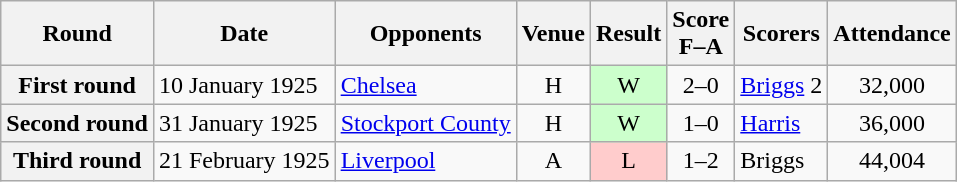<table class="wikitable plainrowheaders" style="text-align:center">
<tr>
<th scope="col">Round</th>
<th scope="col">Date</th>
<th scope="col">Opponents</th>
<th scope="col">Venue</th>
<th scope="col">Result</th>
<th scope="col">Score<br>F–A</th>
<th scope="col">Scorers</th>
<th scope="col">Attendance</th>
</tr>
<tr>
<th scope="row">First round</th>
<td align="left">10 January 1925</td>
<td align="left"><a href='#'>Chelsea</a></td>
<td>H</td>
<td style=background:#cfc>W</td>
<td>2–0</td>
<td align="left"><a href='#'>Briggs</a> 2</td>
<td>32,000</td>
</tr>
<tr>
<th scope="row">Second round</th>
<td align="left">31 January 1925</td>
<td align="left"><a href='#'>Stockport County</a></td>
<td>H</td>
<td style=background:#cfc>W</td>
<td>1–0</td>
<td align="left"><a href='#'>Harris</a></td>
<td>36,000</td>
</tr>
<tr>
<th scope="row">Third round</th>
<td align="left">21 February 1925</td>
<td align="left"><a href='#'>Liverpool</a></td>
<td>A</td>
<td style=background:#fcc>L</td>
<td>1–2</td>
<td align="left">Briggs</td>
<td>44,004</td>
</tr>
</table>
